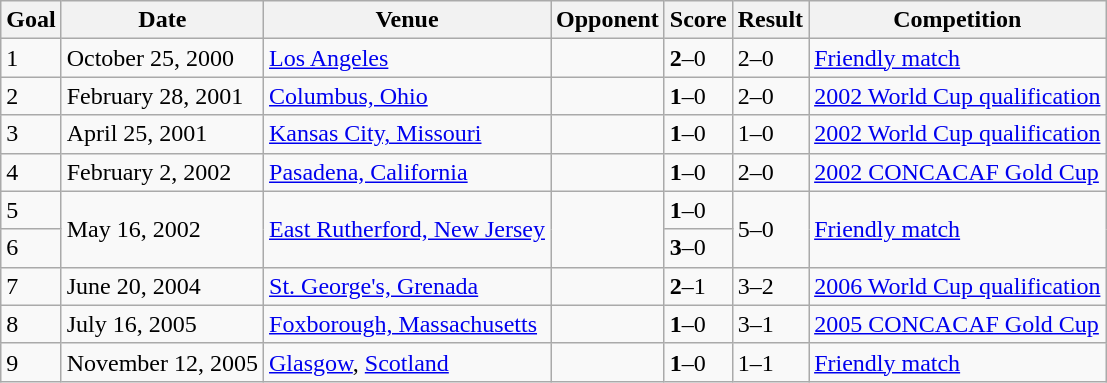<table class="wikitable">
<tr>
<th>Goal</th>
<th>Date</th>
<th>Venue</th>
<th>Opponent</th>
<th>Score</th>
<th>Result</th>
<th>Competition</th>
</tr>
<tr>
<td>1</td>
<td>October 25, 2000</td>
<td><a href='#'>Los Angeles</a></td>
<td></td>
<td><strong>2</strong>–0</td>
<td>2–0</td>
<td><a href='#'>Friendly match</a></td>
</tr>
<tr>
<td>2</td>
<td>February 28, 2001</td>
<td><a href='#'>Columbus, Ohio</a></td>
<td></td>
<td><strong>1</strong>–0</td>
<td>2–0</td>
<td><a href='#'>2002 World Cup qualification</a></td>
</tr>
<tr>
<td>3</td>
<td>April 25, 2001</td>
<td><a href='#'>Kansas City, Missouri</a></td>
<td></td>
<td><strong>1</strong>–0</td>
<td>1–0</td>
<td><a href='#'>2002 World Cup qualification</a></td>
</tr>
<tr>
<td>4</td>
<td>February 2, 2002</td>
<td><a href='#'>Pasadena, California</a></td>
<td></td>
<td><strong>1</strong>–0</td>
<td>2–0</td>
<td><a href='#'>2002 CONCACAF Gold Cup</a></td>
</tr>
<tr>
<td>5</td>
<td rowspan=2>May 16, 2002</td>
<td rowspan=2><a href='#'>East Rutherford, New Jersey</a></td>
<td rowspan=2></td>
<td><strong>1</strong>–0</td>
<td rowspan=2>5–0</td>
<td rowspan=2><a href='#'>Friendly match</a></td>
</tr>
<tr>
<td>6</td>
<td><strong>3</strong>–0</td>
</tr>
<tr>
<td>7</td>
<td>June 20, 2004</td>
<td><a href='#'>St. George's, Grenada</a></td>
<td></td>
<td><strong>2</strong>–1</td>
<td>3–2</td>
<td><a href='#'>2006 World Cup qualification</a></td>
</tr>
<tr>
<td>8</td>
<td>July 16, 2005</td>
<td><a href='#'>Foxborough, Massachusetts</a></td>
<td></td>
<td><strong>1</strong>–0</td>
<td>3–1</td>
<td><a href='#'>2005 CONCACAF Gold Cup</a></td>
</tr>
<tr>
<td>9</td>
<td>November 12, 2005</td>
<td><a href='#'>Glasgow</a>, <a href='#'>Scotland</a></td>
<td></td>
<td><strong>1</strong>–0</td>
<td>1–1</td>
<td><a href='#'>Friendly match</a></td>
</tr>
</table>
